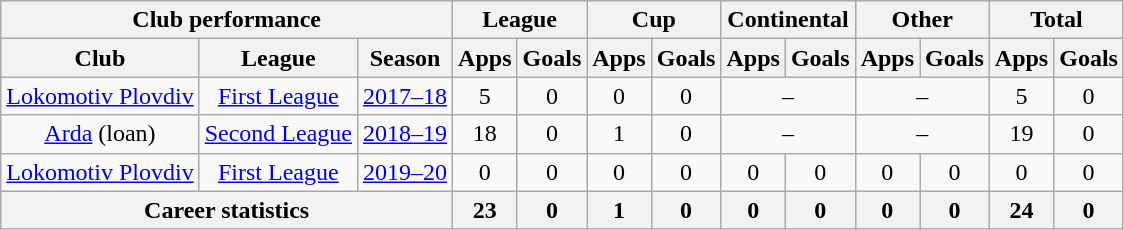<table class="wikitable" style="text-align: center">
<tr>
<th colspan="3">Club performance</th>
<th colspan="2">League</th>
<th colspan="2">Cup</th>
<th colspan="2">Continental</th>
<th colspan="2">Other</th>
<th colspan="3">Total</th>
</tr>
<tr>
<th>Club</th>
<th>League</th>
<th>Season</th>
<th>Apps</th>
<th>Goals</th>
<th>Apps</th>
<th>Goals</th>
<th>Apps</th>
<th>Goals</th>
<th>Apps</th>
<th>Goals</th>
<th>Apps</th>
<th>Goals</th>
</tr>
<tr>
<td rowspan="1" valign="center"><a href='#'>Lokomotiv Plovdiv</a></td>
<td rowspan="1"><a href='#'>First League</a></td>
<td><a href='#'>2017–18</a></td>
<td>5</td>
<td>0</td>
<td>0</td>
<td>0</td>
<td colspan="2">–</td>
<td colspan="2">–</td>
<td>5</td>
<td>0</td>
</tr>
<tr>
<td rowspan="1" valign="center"><a href='#'>Arda</a> (loan)</td>
<td rowspan="1"><a href='#'>Second League</a></td>
<td><a href='#'>2018–19</a></td>
<td>18</td>
<td>0</td>
<td>1</td>
<td>0</td>
<td colspan="2">–</td>
<td colspan="2">–</td>
<td>19</td>
<td>0</td>
</tr>
<tr>
<td rowspan="1" valign="center"><a href='#'>Lokomotiv Plovdiv</a></td>
<td rowspan="1"><a href='#'>First League</a></td>
<td><a href='#'>2019–20</a></td>
<td>0</td>
<td>0</td>
<td>0</td>
<td>0</td>
<td>0</td>
<td>0</td>
<td>0</td>
<td>0</td>
<td>0</td>
<td>0</td>
</tr>
<tr>
<th colspan="3">Career statistics</th>
<th>23</th>
<th>0</th>
<th>1</th>
<th>0</th>
<th>0</th>
<th>0</th>
<th>0</th>
<th>0</th>
<th>24</th>
<th>0</th>
</tr>
</table>
